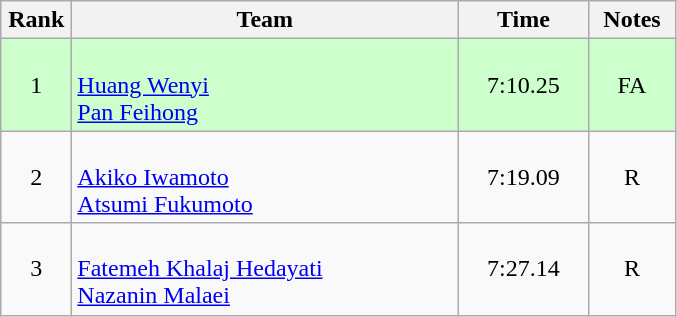<table class=wikitable style="text-align:center">
<tr>
<th width=40>Rank</th>
<th width=250>Team</th>
<th width=80>Time</th>
<th width=50>Notes</th>
</tr>
<tr bgcolor="ccffcc">
<td>1</td>
<td align=left><br><a href='#'>Huang Wenyi</a><br><a href='#'>Pan Feihong</a></td>
<td>7:10.25</td>
<td>FA</td>
</tr>
<tr>
<td>2</td>
<td align=left><br><a href='#'>Akiko Iwamoto</a><br><a href='#'>Atsumi Fukumoto</a></td>
<td>7:19.09</td>
<td>R</td>
</tr>
<tr>
<td>3</td>
<td align=left><br><a href='#'>Fatemeh Khalaj Hedayati</a><br><a href='#'>Nazanin Malaei</a></td>
<td>7:27.14</td>
<td>R</td>
</tr>
</table>
